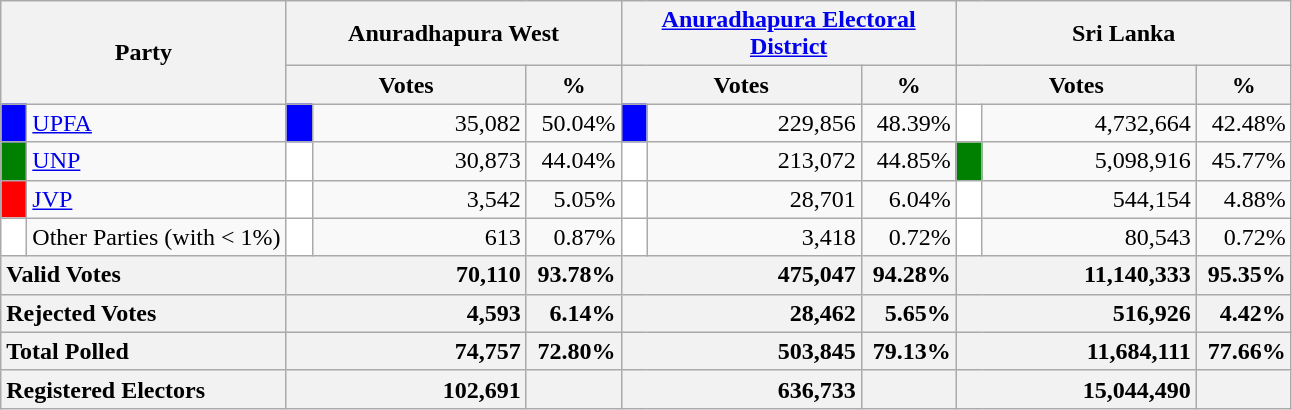<table class="wikitable">
<tr>
<th colspan="2" width="144px"rowspan="2">Party</th>
<th colspan="3" width="216px">Anuradhapura West</th>
<th colspan="3" width="216px"><a href='#'>Anuradhapura Electoral District</a></th>
<th colspan="3" width="216px">Sri Lanka</th>
</tr>
<tr>
<th colspan="2" width="144px">Votes</th>
<th>%</th>
<th colspan="2" width="144px">Votes</th>
<th>%</th>
<th colspan="2" width="144px">Votes</th>
<th>%</th>
</tr>
<tr>
<td style="background-color:blue;" width="10px"></td>
<td style="text-align:left;"><a href='#'>UPFA</a></td>
<td style="background-color:blue;" width="10px"></td>
<td style="text-align:right;">35,082</td>
<td style="text-align:right;">50.04%</td>
<td style="background-color:blue;" width="10px"></td>
<td style="text-align:right;">229,856</td>
<td style="text-align:right;">48.39%</td>
<td style="background-color:white;" width="10px"></td>
<td style="text-align:right;">4,732,664</td>
<td style="text-align:right;">42.48%</td>
</tr>
<tr>
<td style="background-color:green;" width="10px"></td>
<td style="text-align:left;"><a href='#'>UNP</a></td>
<td style="background-color:white;" width="10px"></td>
<td style="text-align:right;">30,873</td>
<td style="text-align:right;">44.04%</td>
<td style="background-color:white;" width="10px"></td>
<td style="text-align:right;">213,072</td>
<td style="text-align:right;">44.85%</td>
<td style="background-color:green;" width="10px"></td>
<td style="text-align:right;">5,098,916</td>
<td style="text-align:right;">45.77%</td>
</tr>
<tr>
<td style="background-color:red;" width="10px"></td>
<td style="text-align:left;"><a href='#'>JVP</a></td>
<td style="background-color:white;" width="10px"></td>
<td style="text-align:right;">3,542</td>
<td style="text-align:right;">5.05%</td>
<td style="background-color:white;" width="10px"></td>
<td style="text-align:right;">28,701</td>
<td style="text-align:right;">6.04%</td>
<td style="background-color:white;" width="10px"></td>
<td style="text-align:right;">544,154</td>
<td style="text-align:right;">4.88%</td>
</tr>
<tr>
<td style="background-color:white;" width="10px"></td>
<td style="text-align:left;">Other Parties (with < 1%)</td>
<td style="background-color:white;" width="10px"></td>
<td style="text-align:right;">613</td>
<td style="text-align:right;">0.87%</td>
<td style="background-color:white;" width="10px"></td>
<td style="text-align:right;">3,418</td>
<td style="text-align:right;">0.72%</td>
<td style="background-color:white;" width="10px"></td>
<td style="text-align:right;">80,543</td>
<td style="text-align:right;">0.72%</td>
</tr>
<tr>
<th colspan="2" width="144px"style="text-align:left;">Valid Votes</th>
<th style="text-align:right;"colspan="2" width="144px">70,110</th>
<th style="text-align:right;">93.78%</th>
<th style="text-align:right;"colspan="2" width="144px">475,047</th>
<th style="text-align:right;">94.28%</th>
<th style="text-align:right;"colspan="2" width="144px">11,140,333</th>
<th style="text-align:right;">95.35%</th>
</tr>
<tr>
<th colspan="2" width="144px"style="text-align:left;">Rejected Votes</th>
<th style="text-align:right;"colspan="2" width="144px">4,593</th>
<th style="text-align:right;">6.14%</th>
<th style="text-align:right;"colspan="2" width="144px">28,462</th>
<th style="text-align:right;">5.65%</th>
<th style="text-align:right;"colspan="2" width="144px">516,926</th>
<th style="text-align:right;">4.42%</th>
</tr>
<tr>
<th colspan="2" width="144px"style="text-align:left;">Total Polled</th>
<th style="text-align:right;"colspan="2" width="144px">74,757</th>
<th style="text-align:right;">72.80%</th>
<th style="text-align:right;"colspan="2" width="144px">503,845</th>
<th style="text-align:right;">79.13%</th>
<th style="text-align:right;"colspan="2" width="144px">11,684,111</th>
<th style="text-align:right;">77.66%</th>
</tr>
<tr>
<th colspan="2" width="144px"style="text-align:left;">Registered Electors</th>
<th style="text-align:right;"colspan="2" width="144px">102,691</th>
<th></th>
<th style="text-align:right;"colspan="2" width="144px">636,733</th>
<th></th>
<th style="text-align:right;"colspan="2" width="144px">15,044,490</th>
<th></th>
</tr>
</table>
